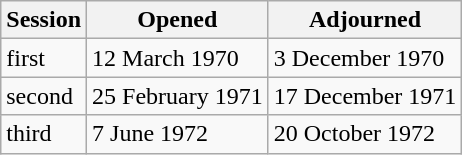<table class="wikitable">
<tr>
<th>Session</th>
<th>Opened</th>
<th>Adjourned</th>
</tr>
<tr>
<td>first</td>
<td>12 March 1970</td>
<td>3 December 1970</td>
</tr>
<tr>
<td>second</td>
<td>25 February 1971</td>
<td>17 December 1971</td>
</tr>
<tr>
<td>third</td>
<td>7 June 1972</td>
<td>20 October 1972</td>
</tr>
</table>
